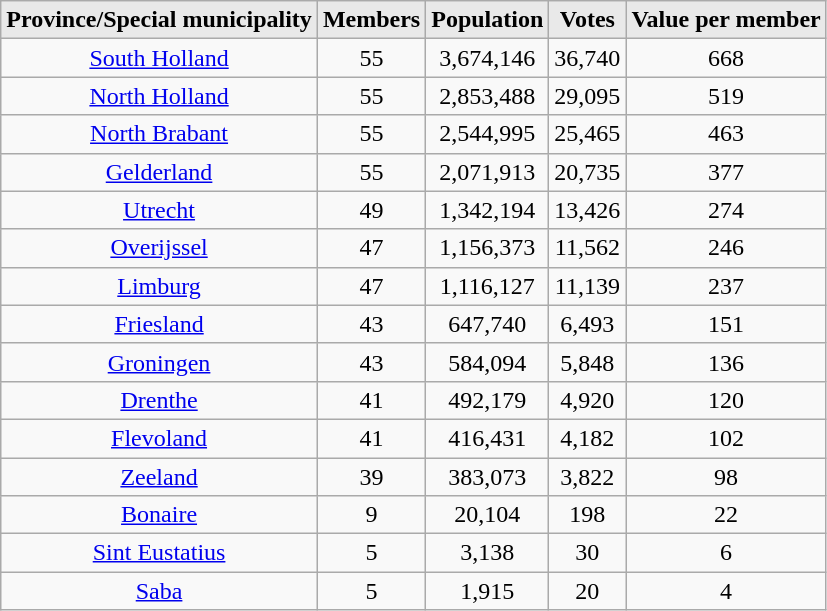<table class="wikitable sortable" style="text-align:center;">
<tr>
<th style="background-color:#E9E9E9">Province/Special municipality</th>
<th style="background-color:#E9E9E9">Members</th>
<th style="background-color:#E9E9E9">Population</th>
<th style="background-color:#E9E9E9">Votes</th>
<th style="background-color:#E9E9E9">Value per member</th>
</tr>
<tr>
<td><a href='#'>South Holland</a></td>
<td>55</td>
<td>3,674,146</td>
<td>36,740</td>
<td>668</td>
</tr>
<tr>
<td><a href='#'>North Holland</a></td>
<td>55</td>
<td>2,853,488</td>
<td>29,095</td>
<td>519</td>
</tr>
<tr>
<td><a href='#'>North Brabant</a></td>
<td>55</td>
<td>2,544,995</td>
<td>25,465</td>
<td>463</td>
</tr>
<tr>
<td><a href='#'>Gelderland</a></td>
<td>55</td>
<td>2,071,913</td>
<td>20,735</td>
<td>377</td>
</tr>
<tr>
<td><a href='#'>Utrecht</a></td>
<td>49</td>
<td>1,342,194</td>
<td>13,426</td>
<td>274</td>
</tr>
<tr>
<td><a href='#'>Overijssel</a></td>
<td>47</td>
<td>1,156,373</td>
<td>11,562</td>
<td>246</td>
</tr>
<tr>
<td><a href='#'>Limburg</a></td>
<td>47</td>
<td>1,116,127</td>
<td>11,139</td>
<td>237</td>
</tr>
<tr>
<td><a href='#'>Friesland</a></td>
<td>43</td>
<td>647,740</td>
<td>6,493</td>
<td>151</td>
</tr>
<tr>
<td><a href='#'>Groningen</a></td>
<td>43</td>
<td>584,094</td>
<td>5,848</td>
<td>136</td>
</tr>
<tr>
<td><a href='#'>Drenthe</a></td>
<td>41</td>
<td>492,179</td>
<td>4,920</td>
<td>120</td>
</tr>
<tr>
<td><a href='#'>Flevoland</a></td>
<td>41</td>
<td>416,431</td>
<td>4,182</td>
<td>102</td>
</tr>
<tr>
<td><a href='#'>Zeeland</a></td>
<td>39</td>
<td>383,073</td>
<td>3,822</td>
<td>98</td>
</tr>
<tr>
<td><a href='#'>Bonaire</a></td>
<td>9</td>
<td>20,104</td>
<td>198</td>
<td>22</td>
</tr>
<tr>
<td><a href='#'>Sint Eustatius</a></td>
<td>5</td>
<td>3,138</td>
<td>30</td>
<td>6</td>
</tr>
<tr>
<td><a href='#'>Saba</a></td>
<td>5</td>
<td>1,915</td>
<td>20</td>
<td>4</td>
</tr>
</table>
